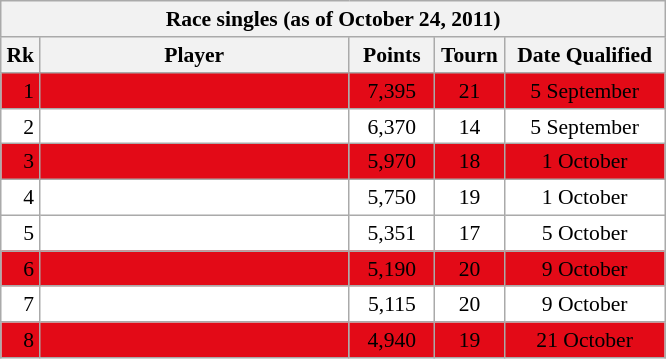<table class="wikitable"  style="float:right; margin-left:1em; font-size:90%; text:justify; text-align:center;">
<tr>
<th colspan=6>Race singles (as of October 24, 2011)</th>
</tr>
<tr>
<th width=10>Rk</th>
<th width=200>Player</th>
<th width=50>Points</th>
<th width=40>Tourn</th>
<th width=100>Date Qualified</th>
</tr>
<tr bgcolor=#E30A17>
<td align=right>1</td>
<td align=left></td>
<td>7,395</td>
<td>21</td>
<td>5 September</td>
</tr>
<tr style="background:white;">
<td align=right>2</td>
<td align=left></td>
<td>6,370</td>
<td>14</td>
<td>5 September</td>
</tr>
<tr bgcolor=#E30A17>
<td align=right>3</td>
<td align=left></td>
<td>5,970</td>
<td>18</td>
<td>1 October</td>
</tr>
<tr style="background:white;">
<td align=right>4</td>
<td align=left></td>
<td>5,750</td>
<td>19</td>
<td>1 October</td>
</tr>
<tr style="background:white;">
<td align=right>5</td>
<td align=left></td>
<td>5,351</td>
<td>17</td>
<td>5 October</td>
</tr>
<tr bgcolor=#E30A17>
<td align=right>6</td>
<td align=left></td>
<td>5,190</td>
<td>20</td>
<td>9 October</td>
</tr>
<tr style="background:white;">
<td align=right>7</td>
<td align=left></td>
<td>5,115</td>
<td>20</td>
<td>9 October</td>
</tr>
<tr bgcolor=#E30A17>
<td align=right>8</td>
<td align=left></td>
<td>4,940</td>
<td>19</td>
<td>21 October</td>
</tr>
</table>
